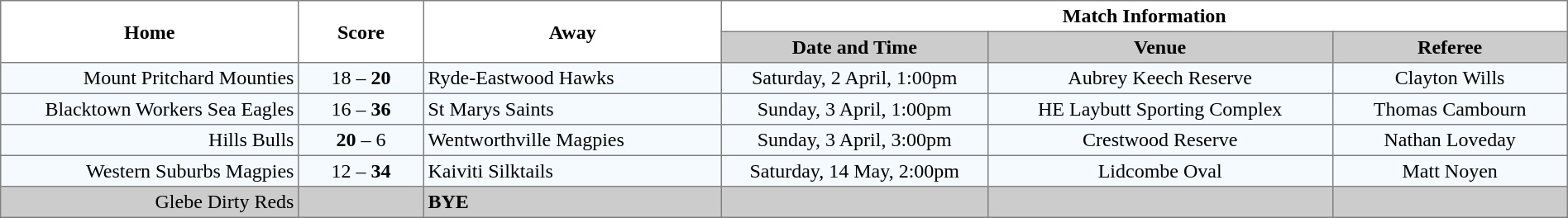<table border="1" cellpadding="3" cellspacing="0" width="100%" style="border-collapse:collapse;  text-align:center;">
<tr>
<th rowspan="2" width="19%">Home</th>
<th rowspan="2" width="8%">Score</th>
<th rowspan="2" width="19%">Away</th>
<th colspan="3">Match Information</th>
</tr>
<tr style="background:#CCCCCC">
<th width="17%">Date and Time</th>
<th width="22%">Venue</th>
<th width="50%">Referee</th>
</tr>
<tr style="text-align:center; background:#f5faff;">
<td align="right">Mount Pritchard Mounties </td>
<td>18 – <strong>20</strong></td>
<td align="left"> Ryde-Eastwood Hawks</td>
<td>Saturday, 2 April, 1:00pm</td>
<td>Aubrey Keech Reserve</td>
<td>Clayton Wills</td>
</tr>
<tr style="text-align:center; background:#f5faff;">
<td align="right">Blacktown Workers Sea Eagles </td>
<td>16 – <strong>36</strong></td>
<td align="left"> St Marys Saints</td>
<td>Sunday, 3 April, 1:00pm</td>
<td>HE Laybutt Sporting Complex</td>
<td>Thomas Cambourn</td>
</tr>
<tr style="text-align:center; background:#f5faff;">
<td align="right">Hills Bulls </td>
<td><strong>20</strong> – 6</td>
<td align="left"> Wentworthville Magpies</td>
<td>Sunday, 3 April, 3:00pm</td>
<td>Crestwood Reserve</td>
<td>Nathan Loveday</td>
</tr>
<tr style="text-align:center; background:#f5faff;">
<td align="right">Western Suburbs Magpies </td>
<td>12 – <strong>34</strong></td>
<td align="left"> Kaiviti Silktails</td>
<td>Saturday, 14 May, 2:00pm</td>
<td>Lidcombe Oval</td>
<td>Matt Noyen</td>
</tr>
<tr style="text-align:center; background:#CCCCCC;">
<td align="right">Glebe Dirty Reds </td>
<td></td>
<td align="left"><strong>BYE</strong></td>
<td></td>
<td></td>
<td></td>
</tr>
</table>
